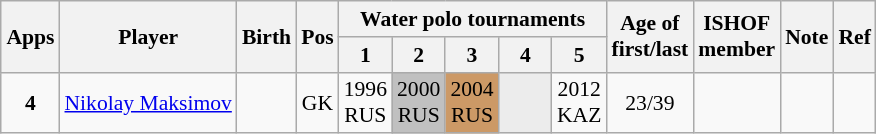<table class="wikitable sortable" style="text-align: center; font-size: 90%; margin-left: 1em;">
<tr>
<th rowspan="2">Apps</th>
<th rowspan="2">Player</th>
<th rowspan="2">Birth</th>
<th rowspan="2">Pos</th>
<th colspan="5">Water polo tournaments</th>
<th rowspan="2">Age of<br>first/last</th>
<th rowspan="2">ISHOF<br>member</th>
<th rowspan="2">Note</th>
<th rowspan="2" class="unsortable">Ref</th>
</tr>
<tr>
<th>1</th>
<th style="width: 2em;" class="unsortable">2</th>
<th style="width: 2em;" class="unsortable">3</th>
<th style="width: 2em;" class="unsortable">4</th>
<th style="width: 2em;" class="unsortable">5</th>
</tr>
<tr>
<td><strong>4</strong></td>
<td style="text-align: left;" data-sort-value="Maksimov, Nikolay"><a href='#'>Nikolay Maksimov</a></td>
<td></td>
<td>GK</td>
<td>1996<br>RUS</td>
<td style="background-color: silver;">2000<br>RUS</td>
<td style="background-color: #cc9966;">2004<br>RUS</td>
<td style="background-color: #ececec;"></td>
<td>2012<br>KAZ</td>
<td>23/39</td>
<td></td>
<td style="text-align: left;"></td>
<td></td>
</tr>
</table>
